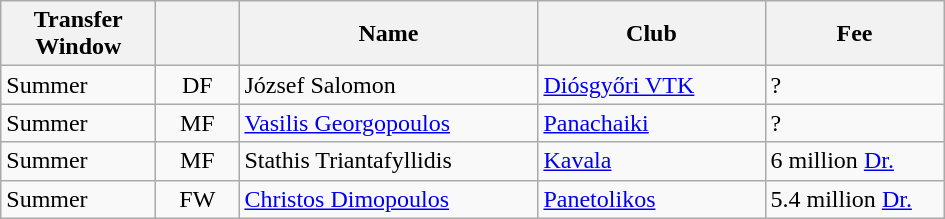<table class="wikitable plainrowheaders">
<tr>
<th scope="col" style="width:6em;">Transfer Window</th>
<th scope="col" style="width:3em;"></th>
<th scope="col" style="width:12em;">Name</th>
<th scope="col" style="width:9em;">Club</th>
<th scope="col" style="width:7em;">Fee</th>
</tr>
<tr>
<td>Summer</td>
<td align="center">DF</td>
<td> József Salomon</td>
<td> <a href='#'>Diósgyőri VTK</a></td>
<td>?</td>
</tr>
<tr>
<td>Summer</td>
<td align="center">MF</td>
<td> <a href='#'>Vasilis Georgopoulos</a></td>
<td> <a href='#'>Panachaiki</a></td>
<td>?</td>
</tr>
<tr>
<td>Summer</td>
<td align="center">MF</td>
<td> Stathis Triantafyllidis</td>
<td> <a href='#'>Kavala</a></td>
<td>6 million <a href='#'>Dr.</a></td>
</tr>
<tr>
<td>Summer</td>
<td align="center">FW</td>
<td> <a href='#'>Christos Dimopoulos</a></td>
<td> <a href='#'>Panetolikos</a></td>
<td>5.4 million <a href='#'>Dr.</a></td>
</tr>
</table>
